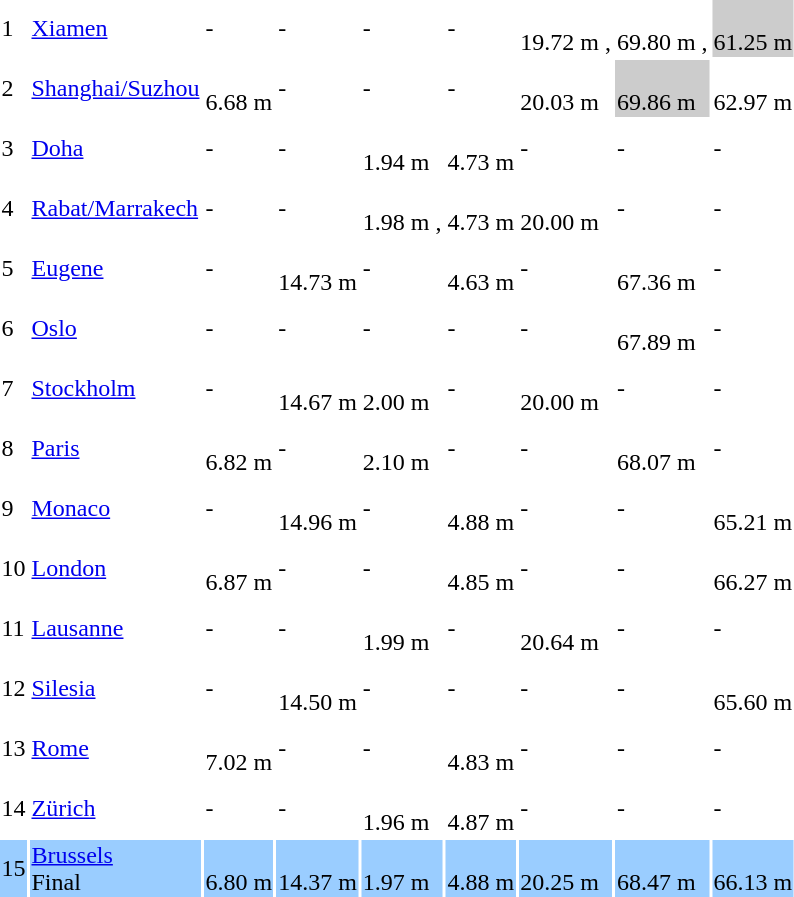<table>
<tr>
<td>1</td>
<td><a href='#'>Xiamen</a></td>
<td>-</td>
<td>-</td>
<td>-</td>
<td>-</td>
<td><br>19.72 m , </td>
<td><br>69.80 m , </td>
<td style="background:#ccc;"><br>61.25 m</td>
</tr>
<tr>
<td>2</td>
<td><a href='#'>Shanghai/Suzhou</a></td>
<td><br>6.68 m </td>
<td>-</td>
<td>-</td>
<td>-</td>
<td><br>20.03 m </td>
<td style="background:#ccc;"><br>69.86 m</td>
<td><br>62.97 m </td>
</tr>
<tr>
<td>3</td>
<td><a href='#'>Doha</a></td>
<td>-</td>
<td>-</td>
<td><br>1.94 m</td>
<td><br>4.73 m</td>
<td>-</td>
<td>-</td>
<td>-</td>
</tr>
<tr>
<td>4</td>
<td><a href='#'>Rabat/Marrakech</a></td>
<td>-</td>
<td>-</td>
<td><br>1.98 m , </td>
<td><br>4.73 m </td>
<td><br>20.00 m </td>
<td>-</td>
<td>-</td>
</tr>
<tr>
<td>5</td>
<td><a href='#'>Eugene</a></td>
<td>-</td>
<td><br>14.73 m</td>
<td>-</td>
<td><br>4.63 m </td>
<td>-</td>
<td><br>67.36 m</td>
<td>-</td>
</tr>
<tr>
<td>6</td>
<td><a href='#'>Oslo</a></td>
<td>-</td>
<td>-</td>
<td>-</td>
<td>-</td>
<td>-</td>
<td><br>67.89 m </td>
<td>-</td>
</tr>
<tr>
<td>7</td>
<td><a href='#'>Stockholm</a></td>
<td>-</td>
<td><br>14.67 m</td>
<td><br>2.00 m</td>
<td>-</td>
<td><br>20.00 m</td>
<td>-</td>
<td>-</td>
</tr>
<tr>
<td>8</td>
<td><a href='#'>Paris</a></td>
<td><br>6.82 m</td>
<td>-</td>
<td><br>2.10 m </td>
<td>-</td>
<td>-</td>
<td><br>68.07 m</td>
<td>-</td>
</tr>
<tr>
<td>9</td>
<td><a href='#'>Monaco</a></td>
<td>-</td>
<td><br>14.96 m </td>
<td>-</td>
<td><br>4.88 m </td>
<td>-</td>
<td>-</td>
<td><br>65.21 m </td>
</tr>
<tr>
<td>10</td>
<td><a href='#'>London</a></td>
<td><br>6.87 m</td>
<td>-</td>
<td>-</td>
<td><br>4.85 m</td>
<td>-</td>
<td>-</td>
<td><br>66.27 m </td>
</tr>
<tr>
<td>11</td>
<td><a href='#'>Lausanne</a></td>
<td>-</td>
<td>-</td>
<td><br>1.99 m</td>
<td>-</td>
<td><br>20.64 m </td>
<td>-</td>
<td>-</td>
</tr>
<tr>
<td>12</td>
<td><a href='#'>Silesia</a></td>
<td>-</td>
<td><br>14.50 m</td>
<td>-</td>
<td>-</td>
<td>-</td>
<td>-</td>
<td><br>65.60 m </td>
</tr>
<tr>
<td>13</td>
<td><a href='#'>Rome</a></td>
<td><br>7.02 m</td>
<td>-</td>
<td>-</td>
<td><br>4.83 m</td>
<td>-</td>
<td>-</td>
<td>-</td>
</tr>
<tr>
<td>14</td>
<td><a href='#'>Zürich</a></td>
<td>-</td>
<td>-</td>
<td><br>1.96 m</td>
<td><br>4.87 m</td>
<td>-</td>
<td>-</td>
<td>-</td>
</tr>
<tr bgcolor=#9acdff>
<td>15</td>
<td><a href='#'>Brussels</a><br>Final</td>
<td><br>6.80 m</td>
<td><br>14.37 m</td>
<td><br>1.97 m</td>
<td><br>4.88 m</td>
<td><br>20.25 m</td>
<td><br>68.47 m</td>
<td><br>66.13 m </td>
</tr>
</table>
